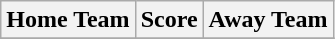<table class="wikitable" style="text-align: center">
<tr>
<th>Home Team</th>
<th>Score</th>
<th>Away Team</th>
</tr>
<tr>
</tr>
</table>
